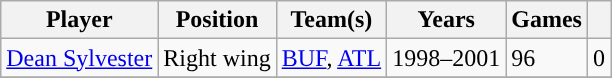<table class="wikitable">
<tr>
<th>Player</th>
<th>Position</th>
<th>Team(s)</th>
<th>Years</th>
<th>Games</th>
<th><a href='#'></a></th>
</tr>
<tr>
<td><a href='#'>Dean Sylvester</a></td>
<td>Right wing</td>
<td><a href='#'>BUF</a>, <a href='#'>ATL</a></td>
<td>1998–2001</td>
<td>96</td>
<td>0</td>
</tr>
<tr>
</tr>
</table>
